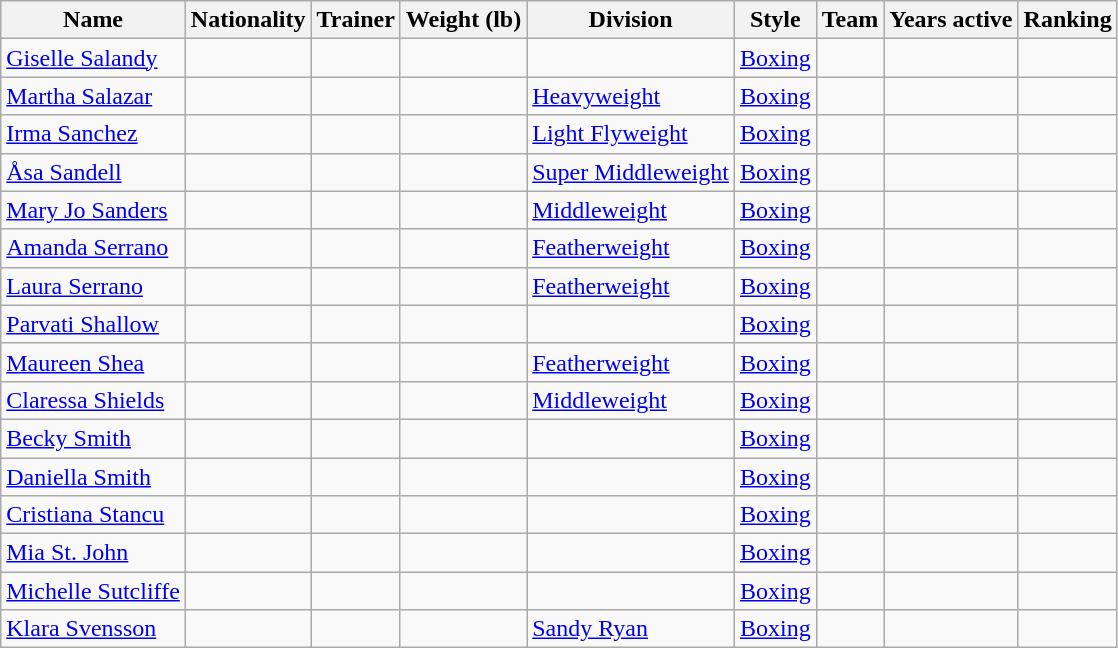<table class="wikitable sortable">
<tr>
<th><strong>Name</strong></th>
<th><strong>Nationality</strong></th>
<th><strong>Trainer</strong></th>
<th><strong>Weight (lb)</strong></th>
<th><strong>Division</strong></th>
<th><strong>Style</strong></th>
<th><strong>Team</strong></th>
<th><strong>Years active</strong></th>
<th><strong>Ranking</strong></th>
</tr>
<tr>
<td><a href='#'>Giselle Salandy</a></td>
<td></td>
<td></td>
<td></td>
<td></td>
<td><a href='#'>Boxing</a></td>
<td></td>
<td></td>
<td></td>
</tr>
<tr>
<td><a href='#'>Martha Salazar</a></td>
<td></td>
<td></td>
<td></td>
<td><a href='#'>Heavyweight</a></td>
<td><a href='#'>Boxing</a></td>
<td></td>
<td></td>
<td></td>
</tr>
<tr>
<td><a href='#'>Irma Sanchez</a></td>
<td></td>
<td></td>
<td></td>
<td><a href='#'>Light Flyweight</a></td>
<td><a href='#'>Boxing</a></td>
<td></td>
<td></td>
<td></td>
</tr>
<tr>
<td><a href='#'>Åsa Sandell</a></td>
<td></td>
<td></td>
<td></td>
<td><a href='#'>Super Middleweight</a></td>
<td><a href='#'>Boxing</a></td>
<td></td>
<td></td>
<td></td>
</tr>
<tr>
<td><a href='#'>Mary Jo Sanders</a></td>
<td></td>
<td></td>
<td></td>
<td><a href='#'>Middleweight</a></td>
<td><a href='#'>Boxing</a></td>
<td></td>
<td></td>
<td></td>
</tr>
<tr>
<td><a href='#'>Amanda Serrano</a></td>
<td></td>
<td></td>
<td></td>
<td><a href='#'>Featherweight</a></td>
<td><a href='#'>Boxing</a></td>
<td></td>
<td></td>
<td></td>
</tr>
<tr>
<td><a href='#'>Laura Serrano</a></td>
<td></td>
<td></td>
<td></td>
<td><a href='#'>Featherweight</a></td>
<td><a href='#'>Boxing</a></td>
<td></td>
<td></td>
<td></td>
</tr>
<tr>
<td><a href='#'>Parvati Shallow</a></td>
<td></td>
<td></td>
<td></td>
<td></td>
<td><a href='#'>Boxing</a></td>
<td></td>
<td></td>
<td></td>
</tr>
<tr>
<td><a href='#'>Maureen Shea</a></td>
<td></td>
<td></td>
<td></td>
<td><a href='#'>Featherweight</a></td>
<td><a href='#'>Boxing</a></td>
<td></td>
<td></td>
<td></td>
</tr>
<tr>
<td><a href='#'>Claressa Shields</a></td>
<td></td>
<td></td>
<td></td>
<td><a href='#'>Middleweight</a></td>
<td><a href='#'>Boxing</a></td>
<td></td>
<td></td>
<td></td>
</tr>
<tr>
<td><a href='#'>Becky Smith</a></td>
<td></td>
<td></td>
<td></td>
<td></td>
<td><a href='#'>Boxing</a></td>
<td></td>
<td></td>
<td></td>
</tr>
<tr>
<td><a href='#'>Daniella Smith</a></td>
<td></td>
<td></td>
<td></td>
<td></td>
<td><a href='#'>Boxing</a></td>
<td></td>
<td></td>
<td></td>
</tr>
<tr>
<td><a href='#'>Cristiana Stancu</a></td>
<td></td>
<td></td>
<td></td>
<td></td>
<td><a href='#'>Boxing</a></td>
<td></td>
<td></td>
<td></td>
</tr>
<tr>
<td><a href='#'>Mia St. John</a></td>
<td></td>
<td></td>
<td></td>
<td></td>
<td><a href='#'>Boxing</a></td>
<td></td>
<td></td>
<td></td>
</tr>
<tr>
<td><a href='#'>Michelle Sutcliffe</a></td>
<td></td>
<td></td>
<td></td>
<td></td>
<td><a href='#'>Boxing</a></td>
<td></td>
<td></td>
<td></td>
</tr>
<tr>
<td><a href='#'>Klara Svensson</a></td>
<td></td>
<td></td>
<td></td>
<td><a href='#'>Sandy Ryan</a></td>
<td><a href='#'>Boxing</a></td>
<td></td>
<td></td>
<td></td>
</tr>
</table>
